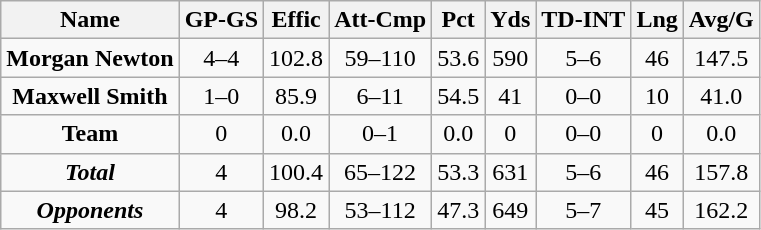<table class="wikitable sortable" border="1">
<tr>
<th>Name</th>
<th>GP-GS</th>
<th>Effic</th>
<th>Att-Cmp</th>
<th>Pct</th>
<th>Yds</th>
<th>TD-INT</th>
<th>Lng</th>
<th>Avg/G</th>
</tr>
<tr align="center">
<td><strong>Morgan Newton</strong></td>
<td>4–4</td>
<td>102.8</td>
<td>59–110</td>
<td>53.6</td>
<td>590</td>
<td>5–6</td>
<td>46</td>
<td>147.5</td>
</tr>
<tr align="center">
<td><strong>Maxwell Smith</strong></td>
<td>1–0</td>
<td>85.9</td>
<td>6–11</td>
<td>54.5</td>
<td>41</td>
<td>0–0</td>
<td>10</td>
<td>41.0</td>
</tr>
<tr align="center">
<td><strong>Team</strong></td>
<td>0</td>
<td>0.0</td>
<td>0–1</td>
<td>0.0</td>
<td>0</td>
<td>0–0</td>
<td>0</td>
<td>0.0</td>
</tr>
<tr align="center">
<td><strong><em>Total</em></strong></td>
<td>4</td>
<td>100.4</td>
<td>65–122</td>
<td>53.3</td>
<td>631</td>
<td>5–6</td>
<td>46</td>
<td>157.8</td>
</tr>
<tr align="center">
<td><strong><em>Opponents</em></strong></td>
<td>4</td>
<td>98.2</td>
<td>53–112</td>
<td>47.3</td>
<td>649</td>
<td>5–7</td>
<td>45</td>
<td>162.2</td>
</tr>
</table>
